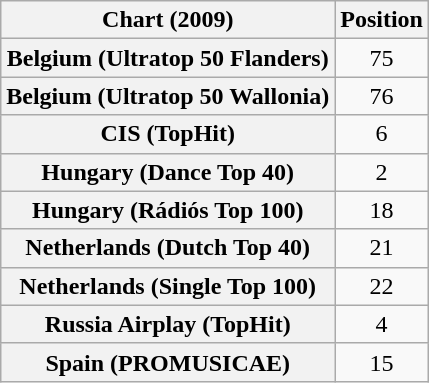<table class="wikitable sortable plainrowheaders">
<tr>
<th>Chart (2009)</th>
<th>Position</th>
</tr>
<tr>
<th scope="row">Belgium (Ultratop 50 Flanders)</th>
<td style="text-align:center;">75</td>
</tr>
<tr>
<th scope="row">Belgium (Ultratop 50 Wallonia)</th>
<td style="text-align:center;">76</td>
</tr>
<tr>
<th scope="row">CIS (TopHit)</th>
<td style="text-align:center;">6</td>
</tr>
<tr>
<th scope="row">Hungary (Dance Top 40)</th>
<td style="text-align:center;">2</td>
</tr>
<tr>
<th scope="row">Hungary (Rádiós Top 100)</th>
<td style="text-align:center;">18</td>
</tr>
<tr>
<th scope="row">Netherlands (Dutch Top 40)</th>
<td style="text-align:center;">21</td>
</tr>
<tr>
<th scope="row">Netherlands (Single Top 100)</th>
<td style="text-align:center;">22</td>
</tr>
<tr>
<th scope="row">Russia Airplay (TopHit)</th>
<td style="text-align:center;">4</td>
</tr>
<tr>
<th scope="row">Spain (PROMUSICAE)</th>
<td style="text-align:center;">15</td>
</tr>
</table>
